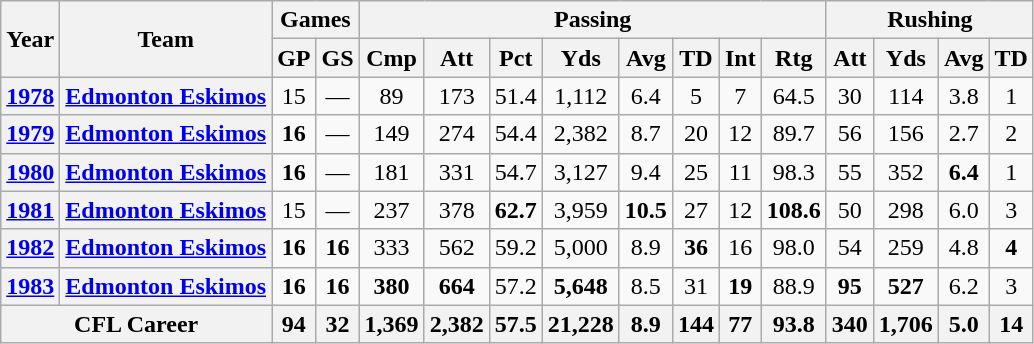<table class="wikitable" style="text-align:center;">
<tr>
<th rowspan="2">Year</th>
<th rowspan="2">Team</th>
<th colspan="2">Games</th>
<th colspan="8">Passing</th>
<th colspan="4">Rushing</th>
</tr>
<tr>
<th>GP</th>
<th>GS</th>
<th>Cmp</th>
<th>Att</th>
<th>Pct</th>
<th>Yds</th>
<th>Avg</th>
<th>TD</th>
<th>Int</th>
<th>Rtg</th>
<th>Att</th>
<th>Yds</th>
<th>Avg</th>
<th>TD</th>
</tr>
<tr>
<th><a href='#'>1978</a></th>
<th><a href='#'>Edmonton Eskimos</a></th>
<td>15</td>
<td>—</td>
<td>89</td>
<td>173</td>
<td>51.4</td>
<td>1,112</td>
<td>6.4</td>
<td>5</td>
<td>7</td>
<td>64.5</td>
<td>30</td>
<td>114</td>
<td>3.8</td>
<td>1</td>
</tr>
<tr>
<th><a href='#'>1979</a></th>
<th><a href='#'>Edmonton Eskimos</a></th>
<td><strong>16</strong></td>
<td>—</td>
<td>149</td>
<td>274</td>
<td>54.4</td>
<td>2,382</td>
<td>8.7</td>
<td>20</td>
<td>12</td>
<td>89.7</td>
<td>56</td>
<td>156</td>
<td>2.7</td>
<td>2</td>
</tr>
<tr>
<th><a href='#'>1980</a></th>
<th><a href='#'>Edmonton Eskimos</a></th>
<td><strong>16</strong></td>
<td>—</td>
<td>181</td>
<td>331</td>
<td>54.7</td>
<td>3,127</td>
<td>9.4</td>
<td>25</td>
<td>11</td>
<td>98.3</td>
<td>55</td>
<td>352</td>
<td><strong>6.4</strong></td>
<td>1</td>
</tr>
<tr>
<th><a href='#'>1981</a></th>
<th><a href='#'>Edmonton Eskimos</a></th>
<td>15</td>
<td>—</td>
<td>237</td>
<td>378</td>
<td><strong>62.7</strong></td>
<td>3,959</td>
<td><strong>10.5</strong></td>
<td>27</td>
<td>12</td>
<td><strong>108.6</strong></td>
<td>50</td>
<td>298</td>
<td>6.0</td>
<td>3</td>
</tr>
<tr>
<th><a href='#'>1982</a></th>
<th><a href='#'>Edmonton Eskimos</a></th>
<td><strong>16</strong></td>
<td><strong>16</strong></td>
<td>333</td>
<td>562</td>
<td>59.2</td>
<td>5,000</td>
<td>8.9</td>
<td><strong>36</strong></td>
<td>16</td>
<td>98.0</td>
<td>54</td>
<td>259</td>
<td>4.8</td>
<td><strong>4</strong></td>
</tr>
<tr>
<th><a href='#'>1983</a></th>
<th><a href='#'>Edmonton Eskimos</a></th>
<td><strong>16</strong></td>
<td><strong>16</strong></td>
<td><strong>380</strong></td>
<td><strong>664</strong></td>
<td>57.2</td>
<td><strong>5,648</strong></td>
<td>8.5</td>
<td>31</td>
<td><strong>19</strong></td>
<td>88.9</td>
<td><strong>95</strong></td>
<td><strong>527</strong></td>
<td>6.2</td>
<td>3</td>
</tr>
<tr>
<th colspan="2">CFL Career</th>
<th>94</th>
<th>32</th>
<th>1,369</th>
<th>2,382</th>
<th>57.5</th>
<th>21,228</th>
<th>8.9</th>
<th>144</th>
<th>77</th>
<th>93.8</th>
<th>340</th>
<th>1,706</th>
<th>5.0</th>
<th>14</th>
</tr>
</table>
